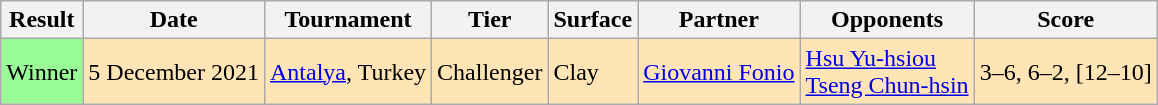<table class=wikitable>
<tr>
<th>Result</th>
<th>Date</th>
<th>Tournament</th>
<th>Tier</th>
<th>Surface</th>
<th>Partner</th>
<th>Opponents</th>
<th>Score</th>
</tr>
<tr bgcolor=moccasin>
<td style="background:#98FB98">Winner</td>
<td>5 December 2021</td>
<td><a href='#'>Antalya</a>, Turkey</td>
<td>Challenger</td>
<td>Clay</td>
<td> <a href='#'>Giovanni Fonio</a></td>
<td> <a href='#'>Hsu Yu-hsiou</a><br> <a href='#'>Tseng Chun-hsin</a></td>
<td>3–6, 6–2, [12–10]</td>
</tr>
</table>
